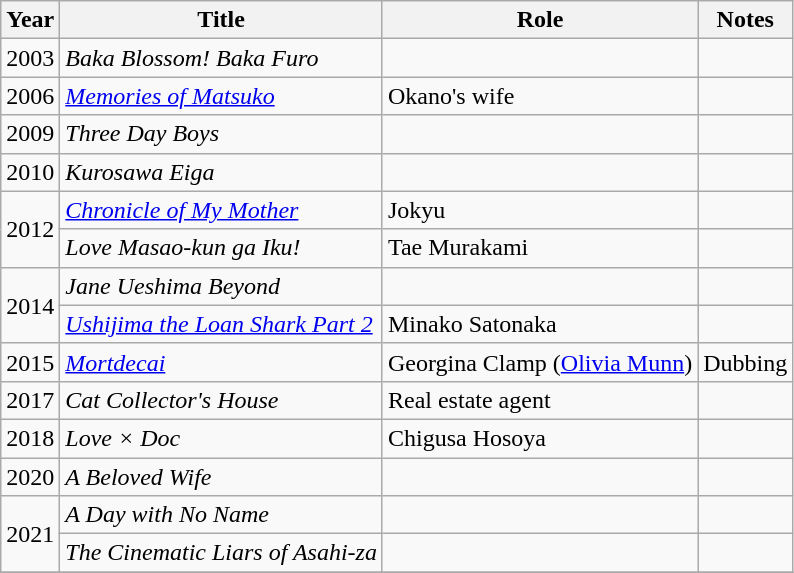<table class="wikitable">
<tr>
<th>Year</th>
<th>Title</th>
<th>Role</th>
<th>Notes</th>
</tr>
<tr>
<td>2003</td>
<td><em>Baka Blossom! Baka Furo</em></td>
<td></td>
<td></td>
</tr>
<tr>
<td>2006</td>
<td><em><a href='#'>Memories of Matsuko</a></em></td>
<td>Okano's wife</td>
<td></td>
</tr>
<tr>
<td>2009</td>
<td><em>Three Day Boys</em></td>
<td></td>
<td></td>
</tr>
<tr>
<td>2010</td>
<td><em>Kurosawa Eiga</em></td>
<td></td>
<td></td>
</tr>
<tr>
<td rowspan="2">2012</td>
<td><em><a href='#'>Chronicle of My Mother</a></em></td>
<td>Jokyu</td>
<td></td>
</tr>
<tr>
<td><em>Love Masao-kun ga Iku!</em></td>
<td>Tae Murakami</td>
<td></td>
</tr>
<tr>
<td rowspan="2">2014</td>
<td><em>Jane Ueshima Beyond</em></td>
<td></td>
<td></td>
</tr>
<tr>
<td><em><a href='#'>Ushijima the Loan Shark Part 2</a></em></td>
<td>Minako Satonaka</td>
<td></td>
</tr>
<tr>
<td>2015</td>
<td><em><a href='#'>Mortdecai</a></em></td>
<td>Georgina Clamp (<a href='#'>Olivia Munn</a>)</td>
<td>Dubbing</td>
</tr>
<tr>
<td>2017</td>
<td><em>Cat Collector's House</em></td>
<td>Real estate agent</td>
<td></td>
</tr>
<tr>
<td>2018</td>
<td><em>Love × Doc</em></td>
<td>Chigusa Hosoya</td>
<td></td>
</tr>
<tr>
<td>2020</td>
<td><em>A Beloved Wife</em></td>
<td></td>
<td></td>
</tr>
<tr>
<td rowspan="2">2021</td>
<td><em>A Day with No Name</em></td>
<td></td>
<td></td>
</tr>
<tr>
<td><em>The Cinematic Liars of Asahi-za</em></td>
<td></td>
<td></td>
</tr>
<tr>
</tr>
</table>
